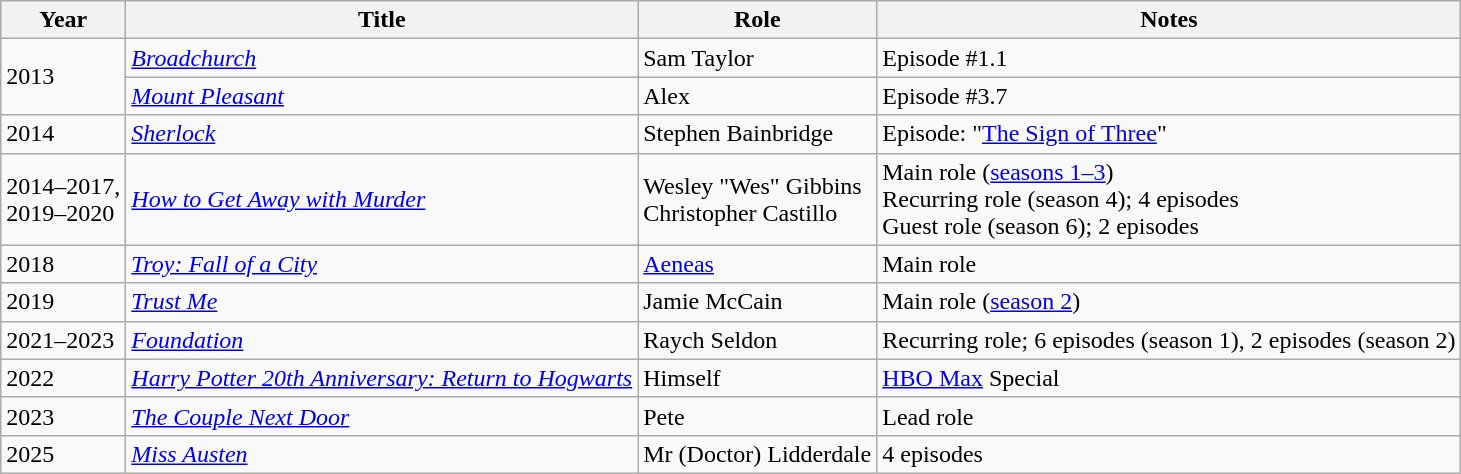<table class="wikitable">
<tr>
<th>Year</th>
<th>Title</th>
<th>Role</th>
<th>Notes</th>
</tr>
<tr>
<td rowspan="2">2013</td>
<td><em><a href='#'>Broadchurch</a></em></td>
<td>Sam Taylor</td>
<td>Episode #1.1</td>
</tr>
<tr>
<td><em><a href='#'>Mount Pleasant</a></em></td>
<td>Alex</td>
<td>Episode #3.7</td>
</tr>
<tr>
<td>2014</td>
<td><em><a href='#'>Sherlock</a></em></td>
<td>Stephen Bainbridge</td>
<td>Episode: "<a href='#'>The Sign of Three</a>"</td>
</tr>
<tr>
<td>2014–2017,<br>2019–2020</td>
<td><em><a href='#'>How to Get Away with Murder</a></em></td>
<td>Wesley "Wes" Gibbins<br>Christopher Castillo</td>
<td>Main role (<a href='#'>seasons 1–3</a>)<br>Recurring role (season 4); 4 episodes<br>Guest role (season 6); 2 episodes</td>
</tr>
<tr>
<td>2018</td>
<td><em><a href='#'>Troy: Fall of a City</a></em></td>
<td><a href='#'>Aeneas</a></td>
<td>Main role</td>
</tr>
<tr>
<td>2019</td>
<td><em><a href='#'>Trust Me</a></em></td>
<td>Jamie McCain</td>
<td>Main role (<a href='#'>season 2</a>)</td>
</tr>
<tr>
<td>2021–2023</td>
<td><em><a href='#'>Foundation</a></em></td>
<td>Raych Seldon</td>
<td>Recurring role; 6 episodes (season 1), 2 episodes (season 2)</td>
</tr>
<tr>
<td>2022</td>
<td><em><a href='#'>Harry Potter 20th Anniversary: Return to Hogwarts</a></em></td>
<td>Himself</td>
<td><a href='#'>HBO Max</a> Special</td>
</tr>
<tr>
<td>2023</td>
<td><em><a href='#'>The Couple Next Door</a></em></td>
<td>Pete</td>
<td>Lead role</td>
</tr>
<tr>
<td>2025</td>
<td><em><a href='#'>Miss Austen</a></em></td>
<td>Mr (Doctor) Lidderdale</td>
<td>4 episodes</td>
</tr>
</table>
